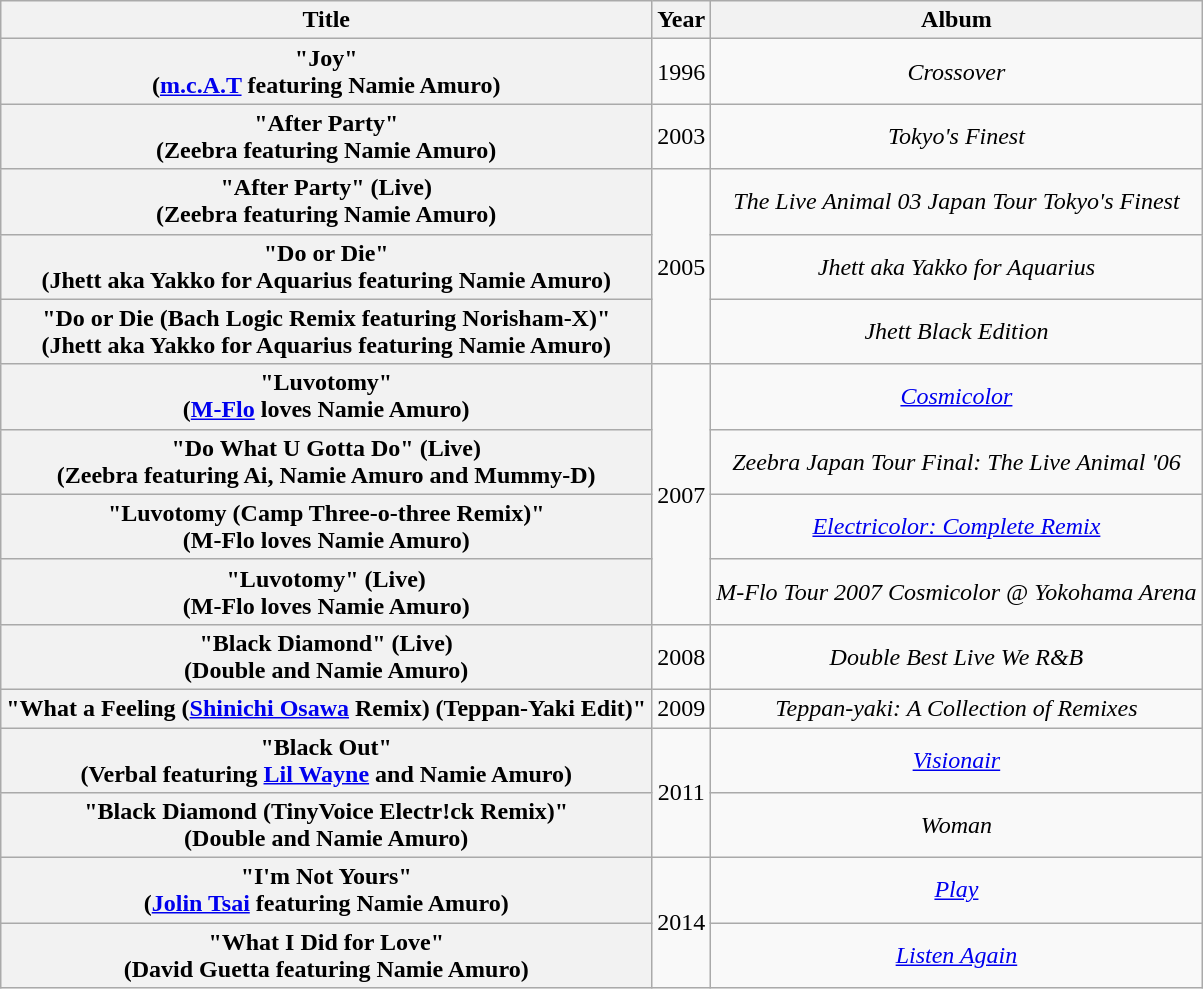<table class="wikitable plainrowheaders" style="text-align:center;">
<tr>
<th scope="col">Title</th>
<th scope="col">Year</th>
<th scope="col">Album</th>
</tr>
<tr>
<th scope="row">"Joy"<br><span>(<a href='#'>m.c.A.T</a> featuring Namie Amuro)</span></th>
<td>1996</td>
<td><em>Crossover</em></td>
</tr>
<tr>
<th scope="row">"After Party"<br><span>(Zeebra featuring Namie Amuro)</span></th>
<td>2003</td>
<td><em>Tokyo's Finest</em></td>
</tr>
<tr>
<th scope="row">"After Party" (Live)<br><span>(Zeebra featuring Namie Amuro)</span></th>
<td rowspan="3">2005</td>
<td><em>The Live Animal 03 Japan Tour Tokyo's Finest</em></td>
</tr>
<tr>
<th scope="row">"Do or Die"<br><span>(Jhett aka Yakko for Aquarius featuring Namie Amuro)</span></th>
<td><em>Jhett aka Yakko for Aquarius</em></td>
</tr>
<tr>
<th scope="row">"Do or Die (Bach Logic Remix featuring Norisham-X)"<br><span>(Jhett aka Yakko for Aquarius featuring Namie Amuro)</span></th>
<td><em>Jhett Black Edition</em></td>
</tr>
<tr>
<th scope="row">"Luvotomy"<br><span>(<a href='#'>M-Flo</a> loves Namie Amuro)</span></th>
<td rowspan="4">2007</td>
<td><em><a href='#'>Cosmicolor</a></em></td>
</tr>
<tr>
<th scope="row">"Do What U Gotta Do" (Live)<br><span>(Zeebra featuring Ai, Namie Amuro and Mummy-D)</span></th>
<td><em>Zeebra Japan Tour Final: The Live Animal '06</em></td>
</tr>
<tr>
<th scope="row">"Luvotomy (Camp Three-o-three Remix)"<br><span>(M-Flo loves Namie Amuro)</span></th>
<td><em><a href='#'>Electricolor: Complete Remix</a></em></td>
</tr>
<tr>
<th scope="row">"Luvotomy" (Live)<br><span>(M-Flo loves Namie Amuro)</span></th>
<td><em>M-Flo Tour 2007 Cosmicolor @ Yokohama Arena</em></td>
</tr>
<tr>
<th scope="row">"Black Diamond" (Live)<br><span>(Double and Namie Amuro)</span></th>
<td>2008</td>
<td><em>Double Best Live We R&B</em></td>
</tr>
<tr>
<th scope="row">"What a Feeling (<a href='#'>Shinichi Osawa</a> Remix) (Teppan-Yaki Edit)"</th>
<td>2009</td>
<td><em>Teppan-yaki: A Collection of Remixes</em></td>
</tr>
<tr>
<th scope="row">"Black Out"<br><span>(Verbal featuring <a href='#'>Lil Wayne</a> and Namie Amuro)</span></th>
<td rowspan="2">2011</td>
<td><em><a href='#'>Visionair</a></em></td>
</tr>
<tr>
<th scope="row">"Black Diamond (TinyVoice Electr!ck Remix)"<br><span>(Double and Namie Amuro)</span></th>
<td><em>Woman</em></td>
</tr>
<tr>
<th scope="row">"I'm Not Yours"<br><span>(<a href='#'>Jolin Tsai</a> featuring Namie Amuro)</span></th>
<td rowspan="2">2014</td>
<td><em><a href='#'>Play</a></em> </td>
</tr>
<tr>
<th scope="row">"What I Did for Love"<br><span>(David Guetta featuring Namie Amuro)</span></th>
<td><em><a href='#'>Listen Again</a></em></td>
</tr>
</table>
